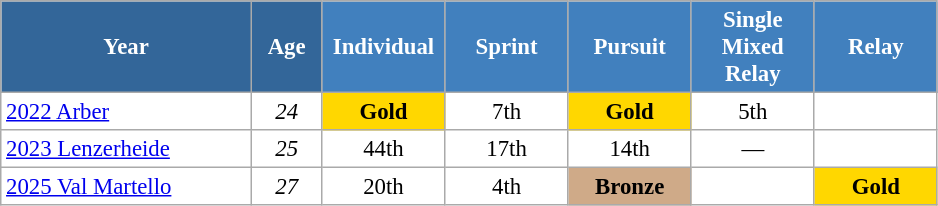<table class="wikitable" style="font-size:95%; text-align:center; border:grey solid 1px; border-collapse:collapse; background:#ffffff;">
<tr>
<th style="background-color:#369; color:white;    width:160px;">Year</th>
<th style="background-color:#369; color:white;    width:40px;">Age</th>
<th style="background-color:#4180be; color:white; width:75px;">Individual</th>
<th style="background-color:#4180be; color:white; width:75px;">Sprint</th>
<th style="background-color:#4180be; color:white; width:75px;">Pursuit</th>
<th style="background-color:#4180be; color:white; width:75px;">Single Mixed Relay</th>
<th style="background-color:#4180be; color:white; width:75px;">Relay</th>
</tr>
<tr>
<td align=left> <a href='#'>2022 Arber</a></td>
<td><em>24</em></td>
<td style="background:gold"><strong>Gold</strong></td>
<td>7th</td>
<td style="background:gold"><strong>Gold</strong></td>
<td>5th</td>
<td></td>
</tr>
<tr>
<td align=left> <a href='#'>2023 Lenzerheide</a></td>
<td><em>25</em></td>
<td>44th</td>
<td>17th</td>
<td>14th</td>
<td>—</td>
<td></td>
</tr>
<tr>
<td align=left> <a href='#'>2025 Val Martello</a></td>
<td><em>27</em></td>
<td>20th</td>
<td>4th</td>
<td style="background:#cfaa88;"><strong>Bronze</strong></td>
<td></td>
<td style="background:gold"><strong>Gold</strong></td>
</tr>
</table>
